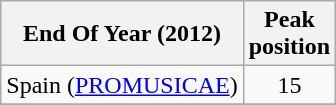<table class="wikitable sortable">
<tr>
<th scope="col">End Of Year (2012)</th>
<th scope="col">Peak<br>position</th>
</tr>
<tr>
<td>Spain (<a href='#'>PROMUSICAE</a>)</td>
<td style="text-align:center;">15</td>
</tr>
<tr>
</tr>
</table>
